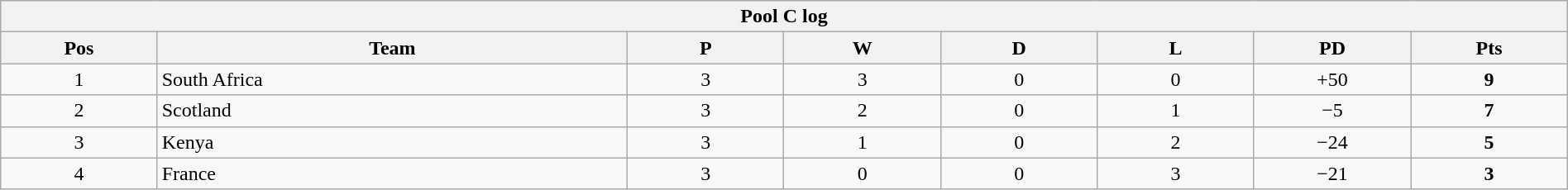<table class="wikitable" style="text-align:center; font-size:100%; width:100%;">
<tr>
<th colspan="100%" cellpadding="0" cellspacing="0"><strong>Pool C log</strong></th>
</tr>
<tr>
<th style="width:10%;">Pos</th>
<th style="width:30%;">Team</th>
<th style="width:10%;">P</th>
<th style="width:10%;">W</th>
<th style="width:10%;">D</th>
<th style="width:10%;">L</th>
<th style="width:10%;">PD</th>
<th style="width:10%;">Pts</th>
</tr>
<tr>
<td>1</td>
<td style="text-align:left;">South Africa</td>
<td>3</td>
<td>3</td>
<td>0</td>
<td>0</td>
<td>+50</td>
<td><strong>9</strong></td>
</tr>
<tr>
<td>2</td>
<td style="text-align:left;">Scotland</td>
<td>3</td>
<td>2</td>
<td>0</td>
<td>1</td>
<td>−5</td>
<td><strong>7</strong></td>
</tr>
<tr>
<td>3</td>
<td style="text-align:left;">Kenya</td>
<td>3</td>
<td>1</td>
<td>0</td>
<td>2</td>
<td>−24</td>
<td><strong>5</strong></td>
</tr>
<tr>
<td>4</td>
<td style="text-align:left;">France</td>
<td>3</td>
<td>0</td>
<td>0</td>
<td>3</td>
<td>−21</td>
<td><strong>3</strong></td>
</tr>
</table>
